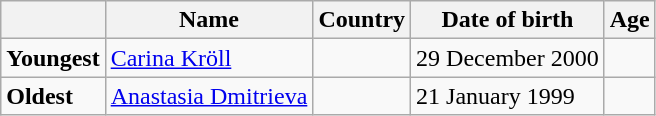<table class="wikitable">
<tr>
<th></th>
<th><strong>Name</strong></th>
<th><strong>Country</strong></th>
<th><strong>Date of birth</strong></th>
<th><strong>Age</strong></th>
</tr>
<tr>
<td><strong>Youngest</strong></td>
<td><a href='#'>Carina Kröll</a></td>
<td></td>
<td>29 December 2000</td>
<td></td>
</tr>
<tr>
<td><strong>Oldest</strong></td>
<td><a href='#'>Anastasia Dmitrieva</a></td>
<td></td>
<td>21 January 1999</td>
<td></td>
</tr>
</table>
